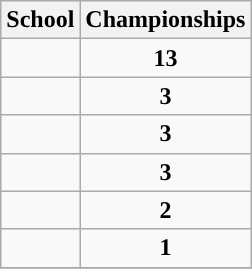<table class="wikitable sortable" style="text-align:center">
<tr>
<th>School</th>
<th>Championships</th>
</tr>
<tr>
<td><strong><a href='#'></a></strong></td>
<td><strong>13</strong></td>
</tr>
<tr>
<td><strong><a href='#'></a></strong></td>
<td><strong>3</strong></td>
</tr>
<tr>
<td><strong><a href='#'></a></strong></td>
<td><strong>3</strong></td>
</tr>
<tr>
<td><strong><a href='#'></a></strong></td>
<td><strong>3</strong></td>
</tr>
<tr>
<td><strong><a href='#'></a></strong></td>
<td><strong>2</strong></td>
</tr>
<tr>
<td><strong><a href='#'></a></strong></td>
<td><strong>1</strong></td>
</tr>
<tr>
</tr>
</table>
